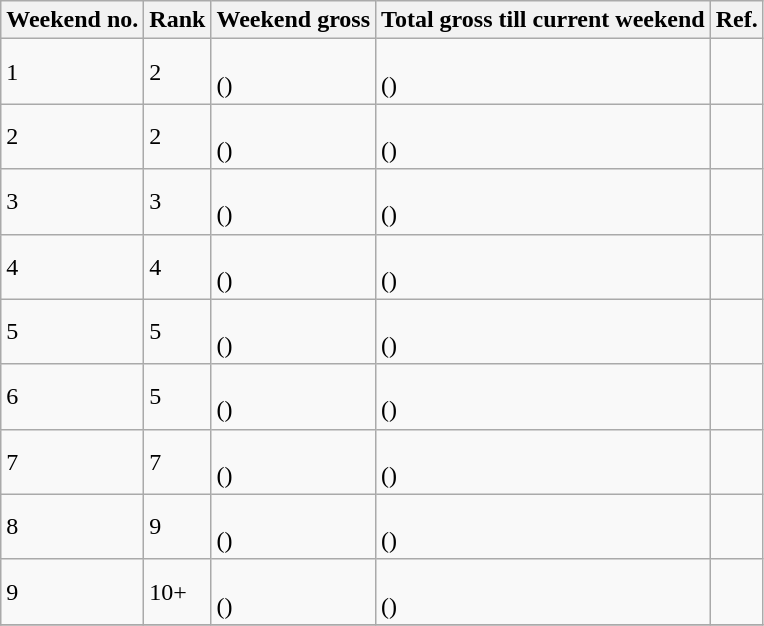<table class="wikitable">
<tr>
<th>Weekend no.</th>
<th>Rank</th>
<th>Weekend gross</th>
<th>Total gross till current weekend</th>
<th>Ref.</th>
</tr>
<tr>
<td>1</td>
<td>2</td>
<td><br>()</td>
<td><br>()</td>
<td></td>
</tr>
<tr>
<td>2</td>
<td>2</td>
<td><br>()</td>
<td><br>()</td>
<td></td>
</tr>
<tr>
<td>3</td>
<td>3</td>
<td><br>()</td>
<td><br>()</td>
<td></td>
</tr>
<tr>
<td>4</td>
<td>4</td>
<td><br>()</td>
<td><br>()</td>
<td></td>
</tr>
<tr>
<td>5</td>
<td>5</td>
<td><br>()</td>
<td><br>()</td>
<td></td>
</tr>
<tr>
<td>6</td>
<td>5</td>
<td><br>()</td>
<td><br>()</td>
<td></td>
</tr>
<tr>
<td>7</td>
<td>7</td>
<td><br>()</td>
<td><br>()</td>
<td></td>
</tr>
<tr>
<td>8</td>
<td>9</td>
<td><br>()</td>
<td><br>()</td>
<td></td>
</tr>
<tr>
<td>9</td>
<td>10+</td>
<td><br>()</td>
<td><br>()</td>
<td></td>
</tr>
<tr>
</tr>
</table>
